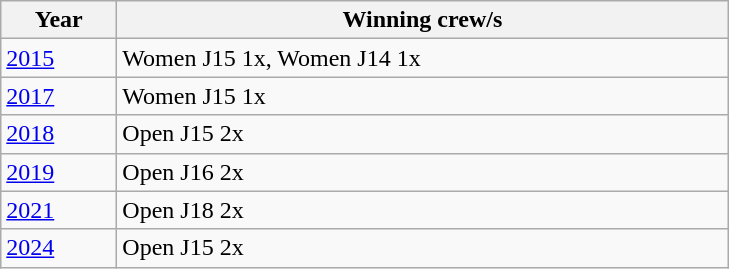<table class="wikitable">
<tr>
<th width=70>Year</th>
<th width=400>Winning crew/s</th>
</tr>
<tr>
<td><a href='#'>2015</a></td>
<td>Women J15 1x, Women J14 1x </td>
</tr>
<tr>
<td><a href='#'>2017</a></td>
<td>Women J15 1x</td>
</tr>
<tr>
<td><a href='#'>2018</a></td>
<td>Open J15 2x </td>
</tr>
<tr>
<td><a href='#'>2019</a></td>
<td>Open J16 2x </td>
</tr>
<tr>
<td><a href='#'>2021</a></td>
<td>Open J18 2x </td>
</tr>
<tr>
<td><a href='#'>2024</a></td>
<td>Open J15 2x</td>
</tr>
</table>
